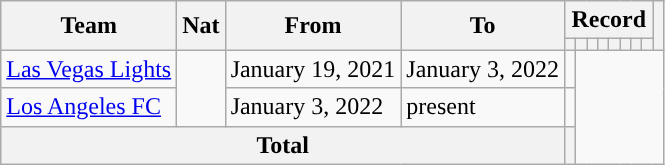<table class="wikitable" style="text-align: center;">
<tr>
<th rowspan="2">Team</th>
<th rowspan="2">Nat</th>
<th rowspan="2">From</th>
<th rowspan="2">To</th>
<th colspan="8">Record</th>
<th rowspan="2"></th>
</tr>
<tr>
<th></th>
<th></th>
<th></th>
<th></th>
<th></th>
<th></th>
<th></th>
<th></th>
</tr>
<tr>
<td align=left><a href='#'>Las Vegas Lights</a></td>
<td rowspan="2"></td>
<td align=left>January 19, 2021</td>
<td align=left>January 3, 2022<br></td>
<td></td>
</tr>
<tr>
<td align=left><a href='#'>Los Angeles FC</a></td>
<td align=left>January 3, 2022</td>
<td align=left>present<br></td>
<td></td>
</tr>
<tr>
<th colspan="4">Total<br></th>
<th></th>
</tr>
</table>
